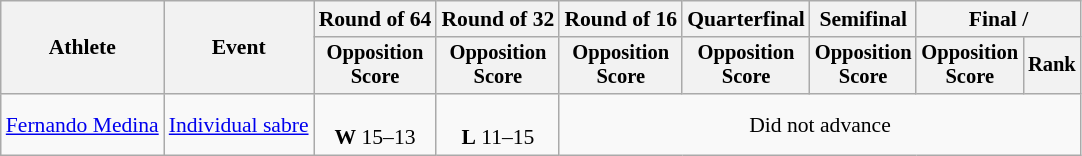<table class="wikitable" style="font-size:90%">
<tr>
<th rowspan="2">Athlete</th>
<th rowspan="2">Event</th>
<th>Round of 64</th>
<th>Round of 32</th>
<th>Round of 16</th>
<th>Quarterfinal</th>
<th>Semifinal</th>
<th colspan=2>Final / </th>
</tr>
<tr style="font-size:95%">
<th>Opposition <br> Score</th>
<th>Opposition <br> Score</th>
<th>Opposition <br> Score</th>
<th>Opposition <br> Score</th>
<th>Opposition <br> Score</th>
<th>Opposition <br> Score</th>
<th>Rank</th>
</tr>
<tr align=center>
<td align=left><a href='#'>Fernando Medina</a></td>
<td align=left><a href='#'>Individual sabre</a></td>
<td><br><strong>W</strong> 15–13</td>
<td><br><strong>L</strong> 11–15</td>
<td colspan=5>Did not advance</td>
</tr>
</table>
